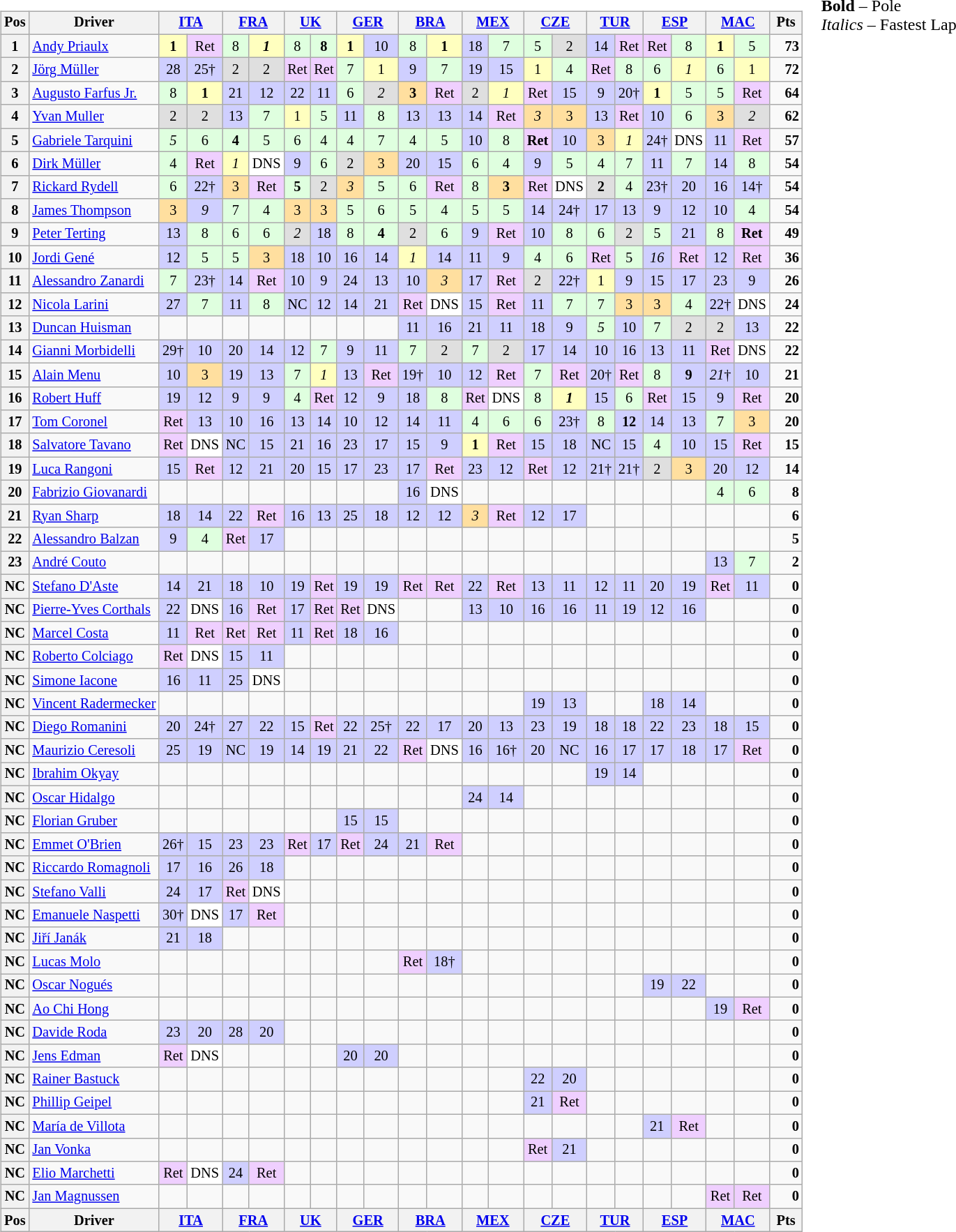<table>
<tr>
<td valign="top"><br><table align=left| class="wikitable" style="font-size: 85%; text-align: center">
<tr valign="top">
<th valign=middle>Pos </th>
<th valign=middle>Driver</th>
<th colspan=2><a href='#'>ITA</a><br></th>
<th colspan=2><a href='#'>FRA</a><br></th>
<th colspan=2><a href='#'>UK</a><br></th>
<th colspan=2><a href='#'>GER</a><br></th>
<th colspan=2><a href='#'>BRA</a><br></th>
<th colspan=2><a href='#'>MEX</a><br></th>
<th colspan=2><a href='#'>CZE</a><br></th>
<th colspan=2><a href='#'>TUR</a><br></th>
<th colspan=2><a href='#'>ESP</a><br></th>
<th colspan=2><a href='#'>MAC</a><br></th>
<th valign=middle> Pts </th>
</tr>
<tr>
<th>1</th>
<td align="left"> <a href='#'>Andy Priaulx</a></td>
<td style="background:#ffffbf;"><strong>1</strong></td>
<td style="background:#efcfff;">Ret</td>
<td style="background:#dfffdf;">8</td>
<td style="background:#ffffbf;"><strong><em>1</em></strong></td>
<td style="background:#dfffdf;">8</td>
<td style="background:#dfffdf;"><strong>8</strong></td>
<td style="background:#ffffbf;"><strong>1</strong></td>
<td style="background:#cfcfff;">10</td>
<td style="background:#dfffdf;">8</td>
<td style="background:#ffffbf;"><strong>1</strong></td>
<td style="background:#cfcfff;">18</td>
<td style="background:#dfffdf;">7</td>
<td style="background:#dfffdf;">5</td>
<td style="background:#dfdfdf;">2</td>
<td style="background:#cfcfff;">14</td>
<td style="background:#efcfff;">Ret</td>
<td style="background:#efcfff;">Ret</td>
<td style="background:#dfffdf;">8</td>
<td style="background:#ffffbf;"><strong>1</strong></td>
<td style="background:#dfffdf;">5</td>
<td align="right"><strong>73</strong></td>
</tr>
<tr>
<th>2</th>
<td align="left"> <a href='#'>Jörg Müller</a></td>
<td style="background:#cfcfff;">28</td>
<td style="background:#cfcfff;">25†</td>
<td style="background:#dfdfdf;">2</td>
<td style="background:#dfdfdf;">2</td>
<td style="background:#efcfff;">Ret</td>
<td style="background:#efcfff;">Ret</td>
<td style="background:#dfffdf;">7</td>
<td style="background:#ffffbf;">1</td>
<td style="background:#cfcfff;">9</td>
<td style="background:#dfffdf;">7</td>
<td style="background:#cfcfff;">19</td>
<td style="background:#cfcfff;">15</td>
<td style="background:#ffffbf;">1</td>
<td style="background:#dfffdf;">4</td>
<td style="background:#efcfff;">Ret</td>
<td style="background:#dfffdf;">8</td>
<td style="background:#dfffdf;">6</td>
<td style="background:#ffffbf;"><em>1</em></td>
<td style="background:#dfffdf;">6</td>
<td style="background:#ffffbf;">1</td>
<td align="right"><strong>72</strong></td>
</tr>
<tr>
<th>3</th>
<td align="left"> <a href='#'>Augusto Farfus Jr.</a></td>
<td style="background:#dfffdf;">8</td>
<td style="background:#ffffbf;"><strong>1</strong></td>
<td style="background:#cfcfff;">21</td>
<td style="background:#cfcfff;">12</td>
<td style="background:#cfcfff;">22</td>
<td style="background:#cfcfff;">11</td>
<td style="background:#dfffdf;">6</td>
<td style="background:#dfdfdf;"><em>2</em></td>
<td style="background:#ffdf9f;"><strong>3</strong></td>
<td style="background:#efcfff;">Ret</td>
<td style="background:#dfdfdf;">2</td>
<td style="background:#ffffbf;"><em>1</em></td>
<td style="background:#efcfff;">Ret</td>
<td style="background:#cfcfff;">15</td>
<td style="background:#cfcfff;">9</td>
<td style="background:#cfcfff;">20†</td>
<td style="background:#ffffbf;"><strong>1</strong></td>
<td style="background:#dfffdf;">5</td>
<td style="background:#dfffdf;">5</td>
<td style="background:#efcfff;">Ret</td>
<td align="right"><strong>64</strong></td>
</tr>
<tr>
<th>4</th>
<td align="left"> <a href='#'>Yvan Muller</a></td>
<td style="background:#dfdfdf;">2</td>
<td style="background:#dfdfdf;">2</td>
<td style="background:#cfcfff;">13</td>
<td style="background:#dfffdf;">7</td>
<td style="background:#ffffbf;">1</td>
<td style="background:#dfffdf;">5</td>
<td style="background:#cfcfff;">11</td>
<td style="background:#dfffdf;">8</td>
<td style="background:#cfcfff;">13</td>
<td style="background:#cfcfff;">13</td>
<td style="background:#cfcfff;">14</td>
<td style="background:#efcfff;">Ret</td>
<td style="background:#ffdf9f;"><em>3</em></td>
<td style="background:#ffdf9f;">3</td>
<td style="background:#cfcfff;">13</td>
<td style="background:#efcfff;">Ret</td>
<td style="background:#cfcfff;">10</td>
<td style="background:#dfffdf;">6</td>
<td style="background:#ffdf9f;">3</td>
<td style="background:#dfdfdf;"><em>2</em></td>
<td align="right"><strong>62</strong></td>
</tr>
<tr>
<th>5</th>
<td align="left"> <a href='#'>Gabriele Tarquini</a></td>
<td style="background:#dfffdf;"><em>5</em></td>
<td style="background:#dfffdf;">6</td>
<td style="background:#dfffdf;"><strong>4</strong></td>
<td style="background:#dfffdf;">5</td>
<td style="background:#dfffdf;">6</td>
<td style="background:#dfffdf;">4</td>
<td style="background:#dfffdf;">4</td>
<td style="background:#dfffdf;">7</td>
<td style="background:#dfffdf;">4</td>
<td style="background:#dfffdf;">5</td>
<td style="background:#cfcfff;">10</td>
<td style="background:#dfffdf;">8</td>
<td style="background:#efcfff;"><strong>Ret</strong></td>
<td style="background:#cfcfff;">10</td>
<td style="background:#ffdf9f;">3</td>
<td style="background:#ffffbf;"><em>1</em></td>
<td style="background:#cfcfff;">24†</td>
<td style="background:#ffffff;">DNS</td>
<td style="background:#cfcfff;">11</td>
<td style="background:#efcfff;">Ret</td>
<td align="right"><strong>57</strong></td>
</tr>
<tr>
<th>6</th>
<td align="left"> <a href='#'>Dirk Müller</a></td>
<td style="background:#dfffdf;">4</td>
<td style="background:#efcfff;">Ret</td>
<td style="background:#ffffbf;"><em>1</em></td>
<td style="background:#ffffff;">DNS</td>
<td style="background:#cfcfff;">9</td>
<td style="background:#dfffdf;">6</td>
<td style="background:#dfdfdf;">2</td>
<td style="background:#ffdf9f;">3</td>
<td style="background:#cfcfff;">20</td>
<td style="background:#cfcfff;">15</td>
<td style="background:#dfffdf;">6</td>
<td style="background:#dfffdf;">4</td>
<td style="background:#cfcfff;">9</td>
<td style="background:#dfffdf;">5</td>
<td style="background:#dfffdf;">4</td>
<td style="background:#dfffdf;">7</td>
<td style="background:#cfcfff;">11</td>
<td style="background:#dfffdf;">7</td>
<td style="background:#cfcfff;">14</td>
<td style="background:#dfffdf;">8</td>
<td align="right"><strong>54</strong></td>
</tr>
<tr>
<th>7</th>
<td align="left"> <a href='#'>Rickard Rydell</a></td>
<td style="background:#dfffdf;">6</td>
<td style="background:#cfcfff;">22†</td>
<td style="background:#ffdf9f;">3</td>
<td style="background:#efcfff;">Ret</td>
<td style="background:#dfffdf;"><strong>5</strong></td>
<td style="background:#dfdfdf;">2</td>
<td style="background:#ffdf9f;"><em>3</em></td>
<td style="background:#dfffdf;">5</td>
<td style="background:#dfffdf;">6</td>
<td style="background:#efcfff;">Ret</td>
<td style="background:#dfffdf;">8</td>
<td style="background:#ffdf9f;"><strong>3</strong></td>
<td style="background:#efcfff;">Ret</td>
<td style="background:#ffffff;">DNS</td>
<td style="background:#dfdfdf;"><strong>2</strong></td>
<td style="background:#dfffdf;">4</td>
<td style="background:#cfcfff;">23†</td>
<td style="background:#cfcfff;">20</td>
<td style="background:#cfcfff;">16</td>
<td style="background:#cfcfff;">14†</td>
<td align="right"><strong>54</strong></td>
</tr>
<tr>
<th>8</th>
<td align="left"> <a href='#'>James Thompson</a></td>
<td style="background:#ffdf9f;">3</td>
<td style="background:#cfcfff;"><em>9</em></td>
<td style="background:#dfffdf;">7</td>
<td style="background:#dfffdf;">4</td>
<td style="background:#ffdf9f;">3</td>
<td style="background:#ffdf9f;">3</td>
<td style="background:#dfffdf;">5</td>
<td style="background:#dfffdf;">6</td>
<td style="background:#dfffdf;">5</td>
<td style="background:#dfffdf;">4</td>
<td style="background:#dfffdf;">5</td>
<td style="background:#dfffdf;">5</td>
<td style="background:#cfcfff;">14</td>
<td style="background:#cfcfff;">24†</td>
<td style="background:#cfcfff;">17</td>
<td style="background:#cfcfff;">13</td>
<td style="background:#cfcfff;">9</td>
<td style="background:#cfcfff;">12</td>
<td style="background:#cfcfff;">10</td>
<td style="background:#dfffdf;">4</td>
<td align="right"><strong>54</strong></td>
</tr>
<tr>
<th>9</th>
<td align="left"> <a href='#'>Peter Terting</a></td>
<td style="background:#cfcfff;">13</td>
<td style="background:#dfffdf;">8</td>
<td style="background:#dfffdf;">6</td>
<td style="background:#dfffdf;">6</td>
<td style="background:#dfdfdf;"><em>2</em></td>
<td style="background:#cfcfff;">18</td>
<td style="background:#dfffdf;">8</td>
<td style="background:#dfffdf;"><strong>4</strong></td>
<td style="background:#dfdfdf;">2</td>
<td style="background:#dfffdf;">6</td>
<td style="background:#cfcfff;">9</td>
<td style="background:#efcfff;">Ret</td>
<td style="background:#cfcfff;">10</td>
<td style="background:#dfffdf;">8</td>
<td style="background:#dfffdf;">6</td>
<td style="background:#dfdfdf;">2</td>
<td style="background:#dfffdf;">5</td>
<td style="background:#cfcfff;">21</td>
<td style="background:#dfffdf;">8</td>
<td style="background:#efcfff;"><strong>Ret</strong></td>
<td align="right"><strong>49</strong></td>
</tr>
<tr>
<th>10</th>
<td align="left"> <a href='#'>Jordi Gené</a></td>
<td style="background:#cfcfff;">12</td>
<td style="background:#dfffdf;">5</td>
<td style="background:#dfffdf;">5</td>
<td style="background:#ffdf9f;">3</td>
<td style="background:#cfcfff;">18</td>
<td style="background:#cfcfff;">10</td>
<td style="background:#cfcfff;">16</td>
<td style="background:#cfcfff;">14</td>
<td style="background:#ffffbf;"><em>1</em></td>
<td style="background:#cfcfff;">14</td>
<td style="background:#cfcfff;">11</td>
<td style="background:#cfcfff;">9</td>
<td style="background:#dfffdf;">4</td>
<td style="background:#dfffdf;">6</td>
<td style="background:#efcfff;">Ret</td>
<td style="background:#dfffdf;">5</td>
<td style="background:#cfcfff;"><em>16</em></td>
<td style="background:#efcfff;">Ret</td>
<td style="background:#cfcfff;">12</td>
<td style="background:#efcfff;">Ret</td>
<td align="right"><strong>36</strong></td>
</tr>
<tr>
<th>11</th>
<td align="left"> <a href='#'>Alessandro Zanardi</a></td>
<td style="background:#dfffdf;">7</td>
<td style="background:#cfcfff;">23†</td>
<td style="background:#cfcfff;">14</td>
<td style="background:#efcfff;">Ret</td>
<td style="background:#cfcfff;">10</td>
<td style="background:#cfcfff;">9</td>
<td style="background:#cfcfff;">24</td>
<td style="background:#cfcfff;">13</td>
<td style="background:#cfcfff;">10</td>
<td style="background:#ffdf9f;"><em>3</em></td>
<td style="background:#cfcfff;">17</td>
<td style="background:#efcfff;">Ret</td>
<td style="background:#dfdfdf;">2</td>
<td style="background:#cfcfff;">22†</td>
<td style="background:#ffffbf;">1</td>
<td style="background:#cfcfff;">9</td>
<td style="background:#cfcfff;">15</td>
<td style="background:#cfcfff;">17</td>
<td style="background:#cfcfff;">23</td>
<td style="background:#cfcfff;">9</td>
<td align="right"><strong>26</strong></td>
</tr>
<tr>
<th>12</th>
<td align="left"> <a href='#'>Nicola Larini</a></td>
<td style="background:#cfcfff;">27</td>
<td style="background:#dfffdf;">7</td>
<td style="background:#cfcfff;">11</td>
<td style="background:#dfffdf;">8</td>
<td style="background:#cfcfff;">NC</td>
<td style="background:#cfcfff;">12</td>
<td style="background:#cfcfff;">14</td>
<td style="background:#cfcfff;">21</td>
<td style="background:#efcfff;">Ret</td>
<td style="background:#ffffff;">DNS</td>
<td style="background:#cfcfff;">15</td>
<td style="background:#efcfff;">Ret</td>
<td style="background:#cfcfff;">11</td>
<td style="background:#dfffdf;">7</td>
<td style="background:#dfffdf;">7</td>
<td style="background:#ffdf9f;">3</td>
<td style="background:#ffdf9f;">3</td>
<td style="background:#dfffdf;">4</td>
<td style="background:#cfcfff;">22†</td>
<td style="background:#ffffff;">DNS</td>
<td align="right"><strong>24</strong></td>
</tr>
<tr>
<th>13</th>
<td align="left"> <a href='#'>Duncan Huisman</a></td>
<td></td>
<td></td>
<td></td>
<td></td>
<td></td>
<td></td>
<td></td>
<td></td>
<td style="background:#cfcfff;">11</td>
<td style="background:#cfcfff;">16</td>
<td style="background:#cfcfff;">21</td>
<td style="background:#cfcfff;">11</td>
<td style="background:#cfcfff;">18</td>
<td style="background:#cfcfff;">9</td>
<td style="background:#dfffdf;"><em>5</em></td>
<td style="background:#cfcfff;">10</td>
<td style="background:#dfffdf;">7</td>
<td style="background:#dfdfdf;">2</td>
<td style="background:#dfdfdf;">2</td>
<td style="background:#cfcfff;">13</td>
<td align="right"><strong>22</strong></td>
</tr>
<tr>
<th>14</th>
<td align="left"> <a href='#'>Gianni Morbidelli</a></td>
<td style="background:#cfcfff;">29†</td>
<td style="background:#cfcfff;">10</td>
<td style="background:#cfcfff;">20</td>
<td style="background:#cfcfff;">14</td>
<td style="background:#cfcfff;">12</td>
<td style="background:#dfffdf;">7</td>
<td style="background:#cfcfff;">9</td>
<td style="background:#cfcfff;">11</td>
<td style="background:#dfffdf;">7</td>
<td style="background:#dfdfdf;">2</td>
<td style="background:#dfffdf;">7</td>
<td style="background:#dfdfdf;">2</td>
<td style="background:#cfcfff;">17</td>
<td style="background:#cfcfff;">14</td>
<td style="background:#cfcfff;">10</td>
<td style="background:#cfcfff;">16</td>
<td style="background:#cfcfff;">13</td>
<td style="background:#cfcfff;">11</td>
<td style="background:#efcfff;">Ret</td>
<td style="background:#ffffff;">DNS</td>
<td align="right"><strong>22</strong></td>
</tr>
<tr>
<th>15</th>
<td align="left"> <a href='#'>Alain Menu</a></td>
<td style="background:#cfcfff;">10</td>
<td style="background:#ffdf9f;">3</td>
<td style="background:#cfcfff;">19</td>
<td style="background:#cfcfff;">13</td>
<td style="background:#dfffdf;">7</td>
<td style="background:#ffffbf;"><em>1</em></td>
<td style="background:#cfcfff;">13</td>
<td style="background:#efcfff;">Ret</td>
<td style="background:#cfcfff;">19†</td>
<td style="background:#cfcfff;">10</td>
<td style="background:#cfcfff;">12</td>
<td style="background:#efcfff;">Ret</td>
<td style="background:#dfffdf;">7</td>
<td style="background:#efcfff;">Ret</td>
<td style="background:#cfcfff;">20†</td>
<td style="background:#efcfff;">Ret</td>
<td style="background:#dfffdf;">8</td>
<td style="background:#cfcfff;"><strong>9</strong></td>
<td style="background:#cfcfff;"><em>21</em>†</td>
<td style="background:#cfcfff;">10</td>
<td align="right"><strong>21</strong></td>
</tr>
<tr>
<th>16</th>
<td align="left"> <a href='#'>Robert Huff</a></td>
<td style="background:#cfcfff;">19</td>
<td style="background:#cfcfff;">12</td>
<td style="background:#cfcfff;">9</td>
<td style="background:#cfcfff;">9</td>
<td style="background:#dfffdf;">4</td>
<td style="background:#efcfff;">Ret</td>
<td style="background:#cfcfff;">12</td>
<td style="background:#cfcfff;">9</td>
<td style="background:#cfcfff;">18</td>
<td style="background:#dfffdf;">8</td>
<td style="background:#efcfff;">Ret</td>
<td style="background:#ffffff;">DNS</td>
<td style="background:#dfffdf;">8</td>
<td style="background:#ffffbf;"><strong><em>1</em></strong></td>
<td style="background:#cfcfff;">15</td>
<td style="background:#dfffdf;">6</td>
<td style="background:#efcfff;">Ret</td>
<td style="background:#cfcfff;">15</td>
<td style="background:#cfcfff;">9</td>
<td style="background:#efcfff;">Ret</td>
<td align="right"><strong>20</strong></td>
</tr>
<tr>
<th>17</th>
<td align="left"> <a href='#'>Tom Coronel</a></td>
<td style="background:#efcfff;">Ret</td>
<td style="background:#cfcfff;">13</td>
<td style="background:#cfcfff;">10</td>
<td style="background:#cfcfff;">16</td>
<td style="background:#cfcfff;">13</td>
<td style="background:#cfcfff;">14</td>
<td style="background:#cfcfff;">10</td>
<td style="background:#cfcfff;">12</td>
<td style="background:#cfcfff;">14</td>
<td style="background:#cfcfff;">11</td>
<td style="background:#dfffdf;">4</td>
<td style="background:#dfffdf;">6</td>
<td style="background:#dfffdf;">6</td>
<td style="background:#cfcfff;">23†</td>
<td style="background:#dfffdf;">8</td>
<td style="background:#cfcfff;"><strong>12</strong></td>
<td style="background:#cfcfff;">14</td>
<td style="background:#cfcfff;">13</td>
<td style="background:#dfffdf;">7</td>
<td style="background:#ffdf9f;">3</td>
<td align="right"><strong>20</strong></td>
</tr>
<tr>
<th>18</th>
<td align="left"> <a href='#'>Salvatore Tavano</a></td>
<td style="background:#efcfff;">Ret</td>
<td style="background:#ffffff;">DNS</td>
<td style="background:#cfcfff;">NC</td>
<td style="background:#cfcfff;">15</td>
<td style="background:#cfcfff;">21</td>
<td style="background:#cfcfff;">16</td>
<td style="background:#cfcfff;">23</td>
<td style="background:#cfcfff;">17</td>
<td style="background:#cfcfff;">15</td>
<td style="background:#cfcfff;">9</td>
<td style="background:#ffffbf;"><strong>1</strong></td>
<td style="background:#efcfff;">Ret</td>
<td style="background:#cfcfff;">15</td>
<td style="background:#cfcfff;">18</td>
<td style="background:#cfcfff;">NC</td>
<td style="background:#cfcfff;">15</td>
<td style="background:#dfffdf;">4</td>
<td style="background:#cfcfff;">10</td>
<td style="background:#cfcfff;">15</td>
<td style="background:#efcfff;">Ret</td>
<td align="right"><strong>15</strong></td>
</tr>
<tr>
<th>19</th>
<td align="left"> <a href='#'>Luca Rangoni</a></td>
<td style="background:#cfcfff;">15</td>
<td style="background:#efcfff;">Ret</td>
<td style="background:#cfcfff;">12</td>
<td style="background:#cfcfff;">21</td>
<td style="background:#cfcfff;">20</td>
<td style="background:#cfcfff;">15</td>
<td style="background:#cfcfff;">17</td>
<td style="background:#cfcfff;">23</td>
<td style="background:#cfcfff;">17</td>
<td style="background:#efcfff;">Ret</td>
<td style="background:#cfcfff;">23</td>
<td style="background:#cfcfff;">12</td>
<td style="background:#efcfff;">Ret</td>
<td style="background:#cfcfff;">12</td>
<td style="background:#cfcfff;">21†</td>
<td style="background:#cfcfff;">21†</td>
<td style="background:#dfdfdf;">2</td>
<td style="background:#ffdf9f;">3</td>
<td style="background:#cfcfff;">20</td>
<td style="background:#cfcfff;">12</td>
<td align="right"><strong>14</strong></td>
</tr>
<tr>
<th>20</th>
<td align="left"> <a href='#'>Fabrizio Giovanardi</a></td>
<td></td>
<td></td>
<td></td>
<td></td>
<td></td>
<td></td>
<td></td>
<td></td>
<td style="background:#cfcfff;">16</td>
<td style="background:#ffffff;">DNS</td>
<td></td>
<td></td>
<td></td>
<td></td>
<td></td>
<td></td>
<td></td>
<td></td>
<td style="background:#dfffdf;">4</td>
<td style="background:#dfffdf;">6</td>
<td align="right"><strong>8</strong></td>
</tr>
<tr>
<th>21</th>
<td align="left"> <a href='#'>Ryan Sharp</a></td>
<td style="background:#cfcfff;">18</td>
<td style="background:#cfcfff;">14</td>
<td style="background:#cfcfff;">22</td>
<td style="background:#efcfff;">Ret</td>
<td style="background:#cfcfff;">16</td>
<td style="background:#cfcfff;">13</td>
<td style="background:#cfcfff;">25</td>
<td style="background:#cfcfff;">18</td>
<td style="background:#cfcfff;">12</td>
<td style="background:#cfcfff;">12</td>
<td style="background:#ffdf9f;"><em>3</em></td>
<td style="background:#efcfff;">Ret</td>
<td style="background:#cfcfff;">12</td>
<td style="background:#cfcfff;">17</td>
<td></td>
<td></td>
<td></td>
<td></td>
<td></td>
<td></td>
<td align="right"><strong>6</strong></td>
</tr>
<tr>
<th>22</th>
<td align="left"> <a href='#'>Alessandro Balzan</a></td>
<td style="background:#cfcfff;">9</td>
<td style="background:#dfffdf;">4</td>
<td style="background:#efcfff;">Ret</td>
<td style="background:#cfcfff;">17</td>
<td></td>
<td></td>
<td></td>
<td></td>
<td></td>
<td></td>
<td></td>
<td></td>
<td></td>
<td></td>
<td></td>
<td></td>
<td></td>
<td></td>
<td></td>
<td></td>
<td align="right"><strong>5</strong></td>
</tr>
<tr>
<th>23</th>
<td align="left"> <a href='#'>André Couto</a></td>
<td></td>
<td></td>
<td></td>
<td></td>
<td></td>
<td></td>
<td></td>
<td></td>
<td></td>
<td></td>
<td></td>
<td></td>
<td></td>
<td></td>
<td></td>
<td></td>
<td></td>
<td></td>
<td style="background:#cfcfff;">13</td>
<td style="background:#dfffdf;">7</td>
<td align="right"><strong>2</strong></td>
</tr>
<tr>
<th>NC</th>
<td align="left"> <a href='#'>Stefano D'Aste</a></td>
<td style="background:#cfcfff;">14</td>
<td style="background:#cfcfff;">21</td>
<td style="background:#cfcfff;">18</td>
<td style="background:#cfcfff;">10</td>
<td style="background:#cfcfff;">19</td>
<td style="background:#efcfff;">Ret</td>
<td style="background:#cfcfff;">19</td>
<td style="background:#cfcfff;">19</td>
<td style="background:#efcfff;">Ret</td>
<td style="background:#efcfff;">Ret</td>
<td style="background:#cfcfff;">22</td>
<td style="background:#efcfff;">Ret</td>
<td style="background:#cfcfff;">13</td>
<td style="background:#cfcfff;">11</td>
<td style="background:#cfcfff;">12</td>
<td style="background:#cfcfff;">11</td>
<td style="background:#cfcfff;">20</td>
<td style="background:#cfcfff;">19</td>
<td style="background:#efcfff;">Ret</td>
<td style="background:#cfcfff;">11</td>
<td align="right"><strong>0</strong></td>
</tr>
<tr>
<th>NC</th>
<td align="left" nowrap> <a href='#'>Pierre-Yves Corthals</a></td>
<td style="background:#cfcfff;">22</td>
<td style="background:#ffffff;">DNS</td>
<td style="background:#cfcfff;">16</td>
<td style="background:#efcfff;">Ret</td>
<td style="background:#cfcfff;">17</td>
<td style="background:#efcfff;">Ret</td>
<td style="background:#efcfff;">Ret</td>
<td style="background:#ffffff;">DNS</td>
<td></td>
<td></td>
<td style="background:#cfcfff;">13</td>
<td style="background:#cfcfff;">10</td>
<td style="background:#cfcfff;">16</td>
<td style="background:#cfcfff;">16</td>
<td style="background:#cfcfff;">11</td>
<td style="background:#cfcfff;">19</td>
<td style="background:#cfcfff;">12</td>
<td style="background:#cfcfff;">16</td>
<td></td>
<td></td>
<td align="right"><strong>0</strong></td>
</tr>
<tr>
<th>NC</th>
<td align="left"> <a href='#'>Marcel Costa</a></td>
<td style="background:#cfcfff;">11</td>
<td style="background:#efcfff;">Ret</td>
<td style="background:#efcfff;">Ret</td>
<td style="background:#efcfff;">Ret</td>
<td style="background:#cfcfff;">11</td>
<td style="background:#efcfff;">Ret</td>
<td style="background:#cfcfff;">18</td>
<td style="background:#cfcfff;">16</td>
<td></td>
<td></td>
<td></td>
<td></td>
<td></td>
<td></td>
<td></td>
<td></td>
<td></td>
<td></td>
<td></td>
<td></td>
<td align="right"><strong>0</strong></td>
</tr>
<tr>
<th>NC</th>
<td align="left"> <a href='#'>Roberto Colciago</a></td>
<td style="background:#efcfff;">Ret</td>
<td style="background:#ffffff;">DNS</td>
<td style="background:#cfcfff;">15</td>
<td style="background:#cfcfff;">11</td>
<td></td>
<td></td>
<td></td>
<td></td>
<td></td>
<td></td>
<td></td>
<td></td>
<td></td>
<td></td>
<td></td>
<td></td>
<td></td>
<td></td>
<td></td>
<td></td>
<td align="right"><strong>0</strong></td>
</tr>
<tr>
<th>NC</th>
<td align="left"> <a href='#'>Simone Iacone</a></td>
<td style="background:#cfcfff;">16</td>
<td style="background:#cfcfff;">11</td>
<td style="background:#cfcfff;">25</td>
<td style="background:#ffffff;">DNS</td>
<td></td>
<td></td>
<td></td>
<td></td>
<td></td>
<td></td>
<td></td>
<td></td>
<td></td>
<td></td>
<td></td>
<td></td>
<td></td>
<td></td>
<td></td>
<td></td>
<td align="right"><strong>0</strong></td>
</tr>
<tr>
<th>NC</th>
<td align="left" nowrap> <a href='#'>Vincent Radermecker</a></td>
<td></td>
<td></td>
<td></td>
<td></td>
<td></td>
<td></td>
<td></td>
<td></td>
<td></td>
<td></td>
<td></td>
<td></td>
<td style="background:#cfcfff;">19</td>
<td style="background:#cfcfff;">13</td>
<td></td>
<td></td>
<td style="background:#cfcfff;">18</td>
<td style="background:#cfcfff;">14</td>
<td></td>
<td></td>
<td align="right"><strong>0</strong></td>
</tr>
<tr>
<th>NC</th>
<td align="left"> <a href='#'>Diego Romanini</a></td>
<td style="background:#cfcfff;">20</td>
<td style="background:#cfcfff;">24†</td>
<td style="background:#cfcfff;">27</td>
<td style="background:#cfcfff;">22</td>
<td style="background:#cfcfff;">15</td>
<td style="background:#efcfff;">Ret</td>
<td style="background:#cfcfff;">22</td>
<td style="background:#cfcfff;">25†</td>
<td style="background:#cfcfff;">22</td>
<td style="background:#cfcfff;">17</td>
<td style="background:#cfcfff;">20</td>
<td style="background:#cfcfff;">13</td>
<td style="background:#cfcfff;">23</td>
<td style="background:#cfcfff;">19</td>
<td style="background:#cfcfff;">18</td>
<td style="background:#cfcfff;">18</td>
<td style="background:#cfcfff;">22</td>
<td style="background:#cfcfff;">23</td>
<td style="background:#cfcfff;">18</td>
<td style="background:#cfcfff;">15</td>
<td align="right"><strong>0</strong></td>
</tr>
<tr>
<th>NC</th>
<td align="left"> <a href='#'>Maurizio Ceresoli</a></td>
<td style="background:#cfcfff;">25</td>
<td style="background:#cfcfff;">19</td>
<td style="background:#cfcfff;">NC</td>
<td style="background:#cfcfff;">19</td>
<td style="background:#cfcfff;">14</td>
<td style="background:#cfcfff;">19</td>
<td style="background:#cfcfff;">21</td>
<td style="background:#cfcfff;">22</td>
<td style="background:#efcfff;">Ret</td>
<td style="background:#ffffff;">DNS</td>
<td style="background:#cfcfff;">16</td>
<td style="background:#cfcfff;">16†</td>
<td style="background:#cfcfff;">20</td>
<td style="background:#cfcfff;">NC</td>
<td style="background:#cfcfff;">16</td>
<td style="background:#cfcfff;">17</td>
<td style="background:#cfcfff;">17</td>
<td style="background:#cfcfff;">18</td>
<td style="background:#cfcfff;">17</td>
<td style="background:#efcfff;">Ret</td>
<td align="right"><strong>0</strong></td>
</tr>
<tr>
<th>NC</th>
<td align="left"> <a href='#'>Ibrahim Okyay</a></td>
<td></td>
<td></td>
<td></td>
<td></td>
<td></td>
<td></td>
<td></td>
<td></td>
<td></td>
<td></td>
<td></td>
<td></td>
<td></td>
<td></td>
<td style="background:#cfcfff;">19</td>
<td style="background:#cfcfff;">14</td>
<td></td>
<td></td>
<td></td>
<td></td>
<td align="right"><strong>0</strong></td>
</tr>
<tr>
<th>NC</th>
<td align="left"> <a href='#'>Oscar Hidalgo</a></td>
<td></td>
<td></td>
<td></td>
<td></td>
<td></td>
<td></td>
<td></td>
<td></td>
<td></td>
<td></td>
<td style="background:#cfcfff;">24</td>
<td style="background:#cfcfff;">14</td>
<td></td>
<td></td>
<td></td>
<td></td>
<td></td>
<td></td>
<td></td>
<td></td>
<td align="right"><strong>0</strong></td>
</tr>
<tr>
<th>NC</th>
<td align="left"> <a href='#'>Florian Gruber</a></td>
<td></td>
<td></td>
<td></td>
<td></td>
<td></td>
<td></td>
<td style="background:#cfcfff;">15</td>
<td style="background:#cfcfff;">15</td>
<td></td>
<td></td>
<td></td>
<td></td>
<td></td>
<td></td>
<td></td>
<td></td>
<td></td>
<td></td>
<td></td>
<td></td>
<td align="right"><strong>0</strong></td>
</tr>
<tr>
<th>NC</th>
<td align="left"> <a href='#'>Emmet O'Brien</a></td>
<td style="background:#cfcfff;">26†</td>
<td style="background:#cfcfff;">15</td>
<td style="background:#cfcfff;">23</td>
<td style="background:#cfcfff;">23</td>
<td style="background:#efcfff;">Ret</td>
<td style="background:#cfcfff;">17</td>
<td style="background:#efcfff;">Ret</td>
<td style="background:#cfcfff;">24</td>
<td style="background:#cfcfff;">21</td>
<td style="background:#efcfff;">Ret</td>
<td></td>
<td></td>
<td></td>
<td></td>
<td></td>
<td></td>
<td></td>
<td></td>
<td></td>
<td></td>
<td align="right"><strong>0</strong></td>
</tr>
<tr>
<th>NC</th>
<td align="left"> <a href='#'>Riccardo Romagnoli</a></td>
<td style="background:#cfcfff;">17</td>
<td style="background:#cfcfff;">16</td>
<td style="background:#cfcfff;">26</td>
<td style="background:#cfcfff;">18</td>
<td></td>
<td></td>
<td></td>
<td></td>
<td></td>
<td></td>
<td></td>
<td></td>
<td></td>
<td></td>
<td></td>
<td></td>
<td></td>
<td></td>
<td></td>
<td></td>
<td align="right"><strong>0</strong></td>
</tr>
<tr>
<th>NC</th>
<td align="left"> <a href='#'>Stefano Valli</a></td>
<td style="background:#cfcfff;">24</td>
<td style="background:#cfcfff;">17</td>
<td style="background:#efcfff;">Ret</td>
<td style="background:#ffffff;">DNS</td>
<td></td>
<td></td>
<td></td>
<td></td>
<td></td>
<td></td>
<td></td>
<td></td>
<td></td>
<td></td>
<td></td>
<td></td>
<td></td>
<td></td>
<td></td>
<td></td>
<td align="right"><strong>0</strong></td>
</tr>
<tr>
<th>NC</th>
<td align="left"> <a href='#'>Emanuele Naspetti</a></td>
<td style="background:#cfcfff;">30†</td>
<td style="background:#ffffff;">DNS</td>
<td style="background:#cfcfff;">17</td>
<td style="background:#efcfff;">Ret</td>
<td></td>
<td></td>
<td></td>
<td></td>
<td></td>
<td></td>
<td></td>
<td></td>
<td></td>
<td></td>
<td></td>
<td></td>
<td></td>
<td></td>
<td></td>
<td></td>
<td align="right"><strong>0</strong></td>
</tr>
<tr>
<th>NC</th>
<td align="left"> <a href='#'>Jiří Janák</a></td>
<td style="background:#cfcfff;">21</td>
<td style="background:#cfcfff;">18</td>
<td></td>
<td></td>
<td></td>
<td></td>
<td></td>
<td></td>
<td></td>
<td></td>
<td></td>
<td></td>
<td></td>
<td></td>
<td></td>
<td></td>
<td></td>
<td></td>
<td></td>
<td></td>
<td align="right"><strong>0</strong></td>
</tr>
<tr>
<th>NC</th>
<td align="left"> <a href='#'>Lucas Molo</a></td>
<td></td>
<td></td>
<td></td>
<td></td>
<td></td>
<td></td>
<td></td>
<td></td>
<td style="background:#efcfff;">Ret</td>
<td style="background:#cfcfff;">18†</td>
<td></td>
<td></td>
<td></td>
<td></td>
<td></td>
<td></td>
<td></td>
<td></td>
<td></td>
<td></td>
<td align="right"><strong>0</strong></td>
</tr>
<tr>
<th>NC</th>
<td align="left"> <a href='#'>Oscar Nogués</a></td>
<td></td>
<td></td>
<td></td>
<td></td>
<td></td>
<td></td>
<td></td>
<td></td>
<td></td>
<td></td>
<td></td>
<td></td>
<td></td>
<td></td>
<td></td>
<td></td>
<td style="background:#cfcfff;">19</td>
<td style="background:#cfcfff;">22</td>
<td></td>
<td></td>
<td align="right"><strong>0</strong></td>
</tr>
<tr>
<th>NC</th>
<td align="left"> <a href='#'>Ao Chi Hong</a></td>
<td></td>
<td></td>
<td></td>
<td></td>
<td></td>
<td></td>
<td></td>
<td></td>
<td></td>
<td></td>
<td></td>
<td></td>
<td></td>
<td></td>
<td></td>
<td></td>
<td></td>
<td></td>
<td style="background:#cfcfff;">19</td>
<td style="background:#efcfff;">Ret</td>
<td align="right"><strong>0</strong></td>
</tr>
<tr>
<th>NC</th>
<td align="left"> <a href='#'>Davide Roda</a></td>
<td style="background:#cfcfff;">23</td>
<td style="background:#cfcfff;">20</td>
<td style="background:#cfcfff;">28</td>
<td style="background:#cfcfff;">20</td>
<td></td>
<td></td>
<td></td>
<td></td>
<td></td>
<td></td>
<td></td>
<td></td>
<td></td>
<td></td>
<td></td>
<td></td>
<td></td>
<td></td>
<td></td>
<td></td>
<td align="right"><strong>0</strong></td>
</tr>
<tr>
<th>NC</th>
<td align="left"> <a href='#'>Jens Edman</a></td>
<td style="background:#efcfff;">Ret</td>
<td style="background:#ffffff;">DNS</td>
<td></td>
<td></td>
<td></td>
<td></td>
<td style="background:#cfcfff;">20</td>
<td style="background:#cfcfff;">20</td>
<td></td>
<td></td>
<td></td>
<td></td>
<td></td>
<td></td>
<td></td>
<td></td>
<td></td>
<td></td>
<td></td>
<td></td>
<td align="right"><strong>0</strong></td>
</tr>
<tr>
<th>NC</th>
<td align="left"> <a href='#'>Rainer Bastuck</a></td>
<td></td>
<td></td>
<td></td>
<td></td>
<td></td>
<td></td>
<td></td>
<td></td>
<td></td>
<td></td>
<td></td>
<td></td>
<td style="background:#cfcfff;">22</td>
<td style="background:#cfcfff;">20</td>
<td></td>
<td></td>
<td></td>
<td></td>
<td></td>
<td></td>
<td align="right"><strong>0</strong></td>
</tr>
<tr>
<th>NC</th>
<td align="left"> <a href='#'>Phillip Geipel</a></td>
<td></td>
<td></td>
<td></td>
<td></td>
<td></td>
<td></td>
<td></td>
<td></td>
<td></td>
<td></td>
<td></td>
<td></td>
<td style="background:#cfcfff;">21</td>
<td style="background:#efcfff;">Ret</td>
<td></td>
<td></td>
<td></td>
<td></td>
<td></td>
<td></td>
<td align="right"><strong>0</strong></td>
</tr>
<tr>
<th>NC</th>
<td align="left"> <a href='#'>María de Villota</a></td>
<td></td>
<td></td>
<td></td>
<td></td>
<td></td>
<td></td>
<td></td>
<td></td>
<td></td>
<td></td>
<td></td>
<td></td>
<td></td>
<td></td>
<td></td>
<td></td>
<td style="background:#cfcfff;">21</td>
<td style="background:#efcfff;">Ret</td>
<td></td>
<td></td>
<td align="right"><strong>0</strong></td>
</tr>
<tr>
<th>NC</th>
<td align="left"> <a href='#'>Jan Vonka</a></td>
<td></td>
<td></td>
<td></td>
<td></td>
<td></td>
<td></td>
<td></td>
<td></td>
<td></td>
<td></td>
<td></td>
<td></td>
<td style="background:#efcfff;">Ret</td>
<td style="background:#cfcfff;">21</td>
<td></td>
<td></td>
<td></td>
<td></td>
<td></td>
<td></td>
<td align="right"><strong>0</strong></td>
</tr>
<tr>
<th>NC</th>
<td align="left"> <a href='#'>Elio Marchetti</a></td>
<td style="background:#efcfff;">Ret</td>
<td style="background:#ffffff;">DNS</td>
<td style="background:#cfcfff;">24</td>
<td style="background:#efcfff;">Ret</td>
<td></td>
<td></td>
<td></td>
<td></td>
<td></td>
<td></td>
<td></td>
<td></td>
<td></td>
<td></td>
<td></td>
<td></td>
<td></td>
<td></td>
<td></td>
<td></td>
<td align="right"><strong>0</strong></td>
</tr>
<tr>
<th>NC</th>
<td align="left"> <a href='#'>Jan Magnussen</a></td>
<td></td>
<td></td>
<td></td>
<td></td>
<td></td>
<td></td>
<td></td>
<td></td>
<td></td>
<td></td>
<td></td>
<td></td>
<td></td>
<td></td>
<td></td>
<td></td>
<td></td>
<td></td>
<td style="background:#efcfff;">Ret</td>
<td style="background:#efcfff;">Ret</td>
<td align="right"><strong>0</strong></td>
</tr>
<tr valign="top">
<th valign=middle>Pos</th>
<th valign=middle>Driver</th>
<th colspan=2><a href='#'>ITA</a><br></th>
<th colspan=2><a href='#'>FRA</a><br></th>
<th colspan=2><a href='#'>UK</a><br></th>
<th colspan=2><a href='#'>GER</a><br></th>
<th colspan=2><a href='#'>BRA</a><br></th>
<th colspan=2><a href='#'>MEX</a><br></th>
<th colspan=2><a href='#'>CZE</a><br></th>
<th colspan=2><a href='#'>TUR</a><br></th>
<th colspan=2><a href='#'>ESP</a><br></th>
<th colspan=2><a href='#'>MAC</a><br></th>
<th valign=middle> Pts </th>
</tr>
</table>
</td>
<td valign="top"><br>
<span><strong>Bold</strong> – Pole<br>
<em>Italics</em> – Fastest Lap</span></td>
</tr>
</table>
